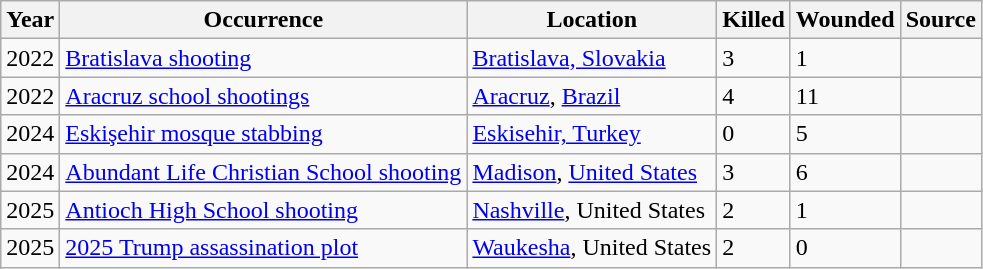<table class="wikitable sortable">
<tr>
<th>Year</th>
<th>Occurrence</th>
<th>Location</th>
<th>Killed</th>
<th>Wounded</th>
<th>Source</th>
</tr>
<tr>
<td>2022</td>
<td><a href='#'>Bratislava shooting</a></td>
<td><a href='#'>Bratislava, Slovakia</a></td>
<td>3</td>
<td>1</td>
<td></td>
</tr>
<tr>
<td>2022</td>
<td><a href='#'>Aracruz school shootings</a></td>
<td><a href='#'>Aracruz</a>, <a href='#'>Brazil</a></td>
<td>4</td>
<td>11</td>
<td></td>
</tr>
<tr>
<td>2024</td>
<td><a href='#'>Eskişehir  mosque stabbing</a></td>
<td><a href='#'>Eskisehir, Turkey</a></td>
<td>0</td>
<td>5</td>
<td></td>
</tr>
<tr>
<td>2024</td>
<td><a href='#'>Abundant Life Christian School shooting</a></td>
<td><a href='#'>Madison</a>, <a href='#'>United States</a></td>
<td>3</td>
<td>6</td>
<td></td>
</tr>
<tr>
<td>2025</td>
<td><a href='#'>Antioch High School shooting</a></td>
<td><a href='#'>Nashville</a>, United States</td>
<td>2</td>
<td>1</td>
<td></td>
</tr>
<tr>
<td>2025</td>
<td><a href='#'>2025 Trump assassination plot</a></td>
<td><a href='#'>Waukesha</a>, United States</td>
<td>2</td>
<td>0</td>
<td></td>
</tr>
</table>
